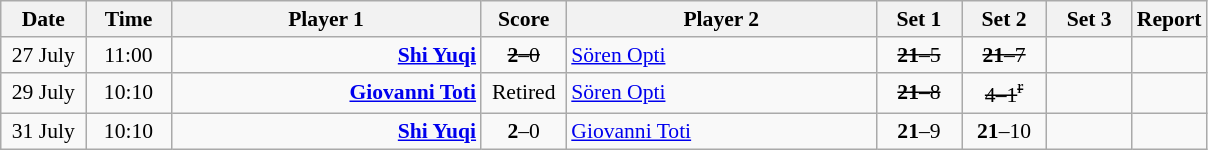<table class="wikitable" style="font-size:90%; text-align:center">
<tr>
<th width="50">Date</th>
<th width="50">Time</th>
<th width="200">Player 1</th>
<th width="50">Score</th>
<th width="200">Player 2</th>
<th width="50">Set 1</th>
<th width="50">Set 2</th>
<th width="50">Set 3</th>
<th>Report</th>
</tr>
<tr>
<td>27 July</td>
<td>11:00</td>
<td align="right"><strong><a href='#'>Shi Yuqi</a></strong> </td>
<td><s><strong>2</strong>–0</s></td>
<td align="left"> <a href='#'>Sören Opti</a></td>
<td><s><strong>21</strong>–5</s></td>
<td><s><strong>21</strong>–7</s></td>
<td></td>
<td></td>
</tr>
<tr>
<td>29 July</td>
<td>10:10</td>
<td align="right"><strong><a href='#'>Giovanni Toti</a> </strong></td>
<td>Retired</td>
<td align="left"> <a href='#'>Sören Opti</a></td>
<td><s><strong>21</strong>–8</s></td>
<td><s>4–1<sup>r</sup></s></td>
<td></td>
<td></td>
</tr>
<tr>
<td>31 July</td>
<td>10:10</td>
<td align="right"><strong><a href='#'>Shi Yuqi</a> </strong></td>
<td><strong>2</strong>–0</td>
<td align="left"> <a href='#'>Giovanni Toti</a></td>
<td><strong>21</strong>–9</td>
<td><strong>21</strong>–10</td>
<td></td>
<td></td>
</tr>
</table>
